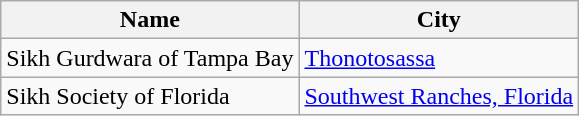<table class="wikitable sortable">
<tr>
<th>Name</th>
<th>City</th>
</tr>
<tr>
<td>Sikh Gurdwara of Tampa Bay</td>
<td><a href='#'>Thonotosassa</a></td>
</tr>
<tr>
<td>Sikh Society of Florida</td>
<td><a href='#'>Southwest Ranches, Florida</a></td>
</tr>
</table>
